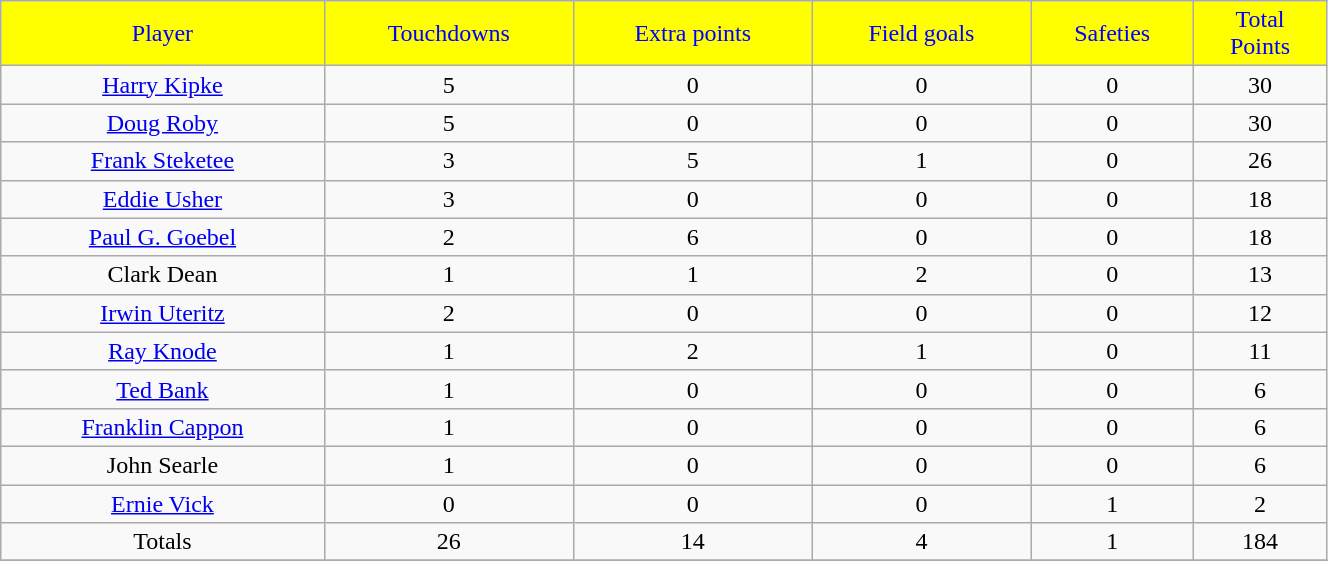<table class="wikitable" width="70%">
<tr align="center"  style="background:yellow;color:blue;">
<td>Player</td>
<td>Touchdowns</td>
<td>Extra points</td>
<td>Field goals</td>
<td>Safeties</td>
<td>Total<br>Points</td>
</tr>
<tr align="center" bgcolor="">
<td><a href='#'>Harry Kipke</a></td>
<td>5</td>
<td>0</td>
<td>0</td>
<td>0</td>
<td>30</td>
</tr>
<tr align="center" bgcolor="">
<td><a href='#'>Doug Roby</a></td>
<td>5</td>
<td>0</td>
<td>0</td>
<td>0</td>
<td>30</td>
</tr>
<tr align="center" bgcolor="">
<td><a href='#'>Frank Steketee</a></td>
<td>3</td>
<td>5</td>
<td>1</td>
<td>0</td>
<td>26</td>
</tr>
<tr align="center" bgcolor="">
<td><a href='#'>Eddie Usher</a></td>
<td>3</td>
<td>0</td>
<td>0</td>
<td>0</td>
<td>18</td>
</tr>
<tr align="center" bgcolor="">
<td><a href='#'>Paul G. Goebel</a></td>
<td>2</td>
<td>6</td>
<td>0</td>
<td>0</td>
<td>18</td>
</tr>
<tr align="center" bgcolor="">
<td>Clark Dean</td>
<td>1</td>
<td>1</td>
<td>2</td>
<td>0</td>
<td>13</td>
</tr>
<tr align="center" bgcolor="">
<td><a href='#'>Irwin Uteritz</a></td>
<td>2</td>
<td>0</td>
<td>0</td>
<td>0</td>
<td>12</td>
</tr>
<tr align="center" bgcolor="">
<td><a href='#'>Ray Knode</a></td>
<td>1</td>
<td>2</td>
<td>1</td>
<td>0</td>
<td>11</td>
</tr>
<tr align="center" bgcolor="">
<td><a href='#'>Ted Bank</a></td>
<td>1</td>
<td>0</td>
<td>0</td>
<td>0</td>
<td>6</td>
</tr>
<tr align="center" bgcolor="">
<td><a href='#'>Franklin Cappon</a></td>
<td>1</td>
<td>0</td>
<td>0</td>
<td>0</td>
<td>6</td>
</tr>
<tr align="center" bgcolor="">
<td>John Searle</td>
<td>1</td>
<td>0</td>
<td>0</td>
<td>0</td>
<td>6</td>
</tr>
<tr align="center" bgcolor="">
<td><a href='#'>Ernie Vick</a></td>
<td>0</td>
<td>0</td>
<td>0</td>
<td>1</td>
<td>2</td>
</tr>
<tr align="center" bgcolor="">
<td>Totals</td>
<td>26</td>
<td>14</td>
<td>4</td>
<td>1</td>
<td>184</td>
</tr>
<tr align="center" bgcolor="">
</tr>
</table>
